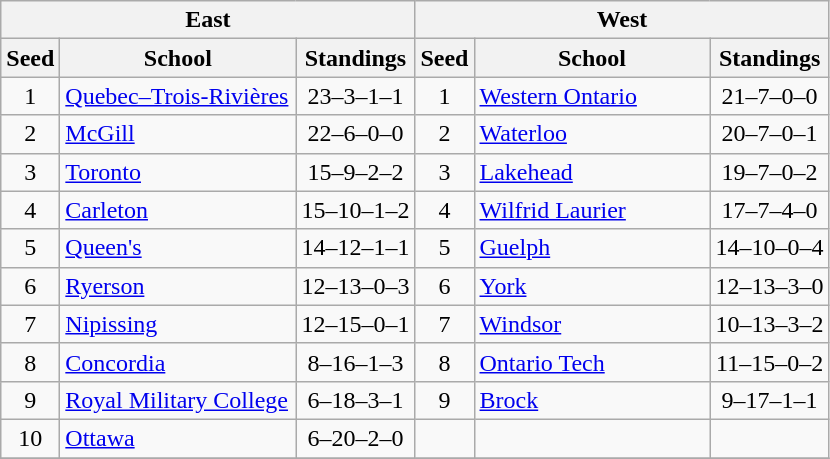<table class="wikitable">
<tr>
<th colspan=3>East</th>
<th colspan=3>West</th>
</tr>
<tr>
<th>Seed</th>
<th style="width:150px">School</th>
<th>Standings</th>
<th>Seed</th>
<th style="width:150px">School</th>
<th>Standings</th>
</tr>
<tr>
<td align=center>1</td>
<td><a href='#'>Quebec–Trois-Rivières</a></td>
<td align=center>23–3–1–1</td>
<td align=center>1</td>
<td><a href='#'>Western Ontario</a></td>
<td align=center>21–7–0–0</td>
</tr>
<tr>
<td align=center>2</td>
<td><a href='#'>McGill</a></td>
<td align=center>22–6–0–0</td>
<td align=center>2</td>
<td><a href='#'>Waterloo</a></td>
<td align=center>20–7–0–1</td>
</tr>
<tr>
<td align=center>3</td>
<td><a href='#'>Toronto</a></td>
<td align=center>15–9–2–2</td>
<td align=center>3</td>
<td><a href='#'>Lakehead</a></td>
<td align=center>19–7–0–2</td>
</tr>
<tr>
<td align=center>4</td>
<td><a href='#'>Carleton</a></td>
<td align=center>15–10–1–2</td>
<td align=center>4</td>
<td><a href='#'>Wilfrid Laurier</a></td>
<td align=center>17–7–4–0</td>
</tr>
<tr>
<td align=center>5</td>
<td><a href='#'>Queen's</a></td>
<td align=center>14–12–1–1</td>
<td align=center>5</td>
<td><a href='#'>Guelph</a></td>
<td align=center>14–10–0–4</td>
</tr>
<tr>
<td align=center>6</td>
<td><a href='#'>Ryerson</a></td>
<td align=center>12–13–0–3</td>
<td align=center>6</td>
<td><a href='#'>York</a></td>
<td align=center>12–13–3–0</td>
</tr>
<tr>
<td align=center>7</td>
<td><a href='#'>Nipissing</a></td>
<td align=center>12–15–0–1</td>
<td align=center>7</td>
<td><a href='#'>Windsor</a></td>
<td align=center>10–13–3–2</td>
</tr>
<tr>
<td align=center>8</td>
<td><a href='#'>Concordia</a></td>
<td align=center>8–16–1–3</td>
<td align=center>8</td>
<td><a href='#'>Ontario Tech</a></td>
<td align=center>11–15–0–2</td>
</tr>
<tr>
<td align=center>9</td>
<td><a href='#'>Royal Military College</a></td>
<td align=center>6–18–3–1</td>
<td align=center>9</td>
<td><a href='#'>Brock</a></td>
<td align=center>9–17–1–1</td>
</tr>
<tr>
<td align=center>10</td>
<td><a href='#'>Ottawa</a></td>
<td align=center>6–20–2–0</td>
<td></td>
<td></td>
<td></td>
</tr>
<tr>
</tr>
</table>
